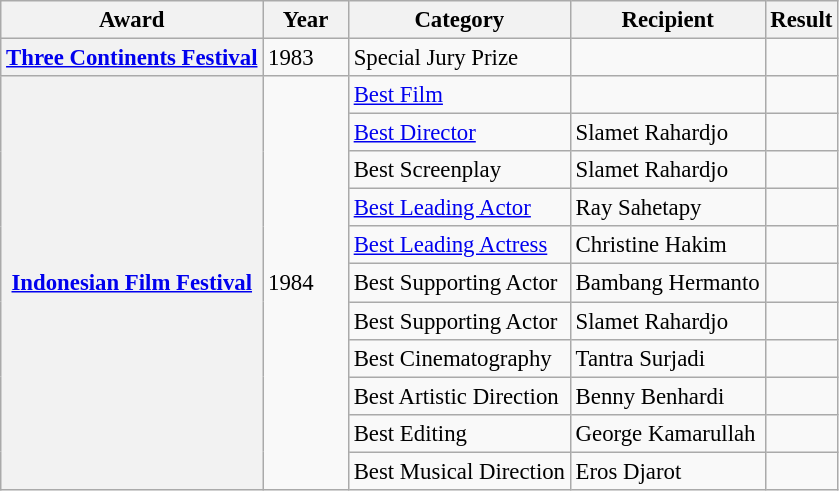<table class="wikitable plainrowheaders" style="font-size: 95%;">
<tr>
<th scope="col">Award</th>
<th scope="col"; width=50>Year</th>
<th scope="col">Category</th>
<th scope="col">Recipient</th>
<th scope="col">Result</th>
</tr>
<tr>
<th scope="row"><a href='#'>Three Continents Festival</a></th>
<td>1983</td>
<td>Special Jury Prize</td>
<td></td>
<td></td>
</tr>
<tr>
<th scope="row" rowspan="11"><a href='#'>Indonesian Film Festival</a></th>
<td rowspan="11">1984</td>
<td><a href='#'>Best Film</a></td>
<td></td>
<td></td>
</tr>
<tr>
<td><a href='#'>Best Director</a></td>
<td>Slamet Rahardjo</td>
<td></td>
</tr>
<tr>
<td>Best Screenplay</td>
<td>Slamet Rahardjo</td>
<td></td>
</tr>
<tr>
<td><a href='#'>Best Leading Actor</a></td>
<td>Ray Sahetapy</td>
<td></td>
</tr>
<tr>
<td><a href='#'>Best Leading Actress</a></td>
<td>Christine Hakim</td>
<td></td>
</tr>
<tr>
<td>Best Supporting Actor</td>
<td>Bambang Hermanto</td>
<td></td>
</tr>
<tr>
<td>Best Supporting Actor</td>
<td>Slamet Rahardjo</td>
<td></td>
</tr>
<tr>
<td>Best Cinematography</td>
<td>Tantra Surjadi</td>
<td></td>
</tr>
<tr>
<td>Best Artistic Direction</td>
<td>Benny Benhardi</td>
<td></td>
</tr>
<tr>
<td>Best Editing</td>
<td>George Kamarullah</td>
<td></td>
</tr>
<tr>
<td>Best Musical Direction</td>
<td>Eros Djarot</td>
<td></td>
</tr>
</table>
